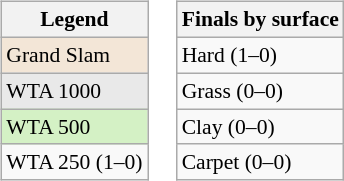<table>
<tr valign=top>
<td><br><table class=wikitable style="font-size:90%;">
<tr>
<th>Legend</th>
</tr>
<tr>
<td bgcolor=f3e6d7>Grand Slam</td>
</tr>
<tr>
<td bgcolor=e9e9e9>WTA 1000</td>
</tr>
<tr>
<td bgcolor=d4f1c5>WTA 500</td>
</tr>
<tr>
<td>WTA 250 (1–0)</td>
</tr>
</table>
</td>
<td><br><table class=wikitable style="font-size:90%;">
<tr>
<th>Finals by surface</th>
</tr>
<tr>
<td>Hard (1–0)</td>
</tr>
<tr>
<td>Grass (0–0)</td>
</tr>
<tr>
<td>Clay (0–0)</td>
</tr>
<tr>
<td>Carpet (0–0)</td>
</tr>
</table>
</td>
</tr>
</table>
